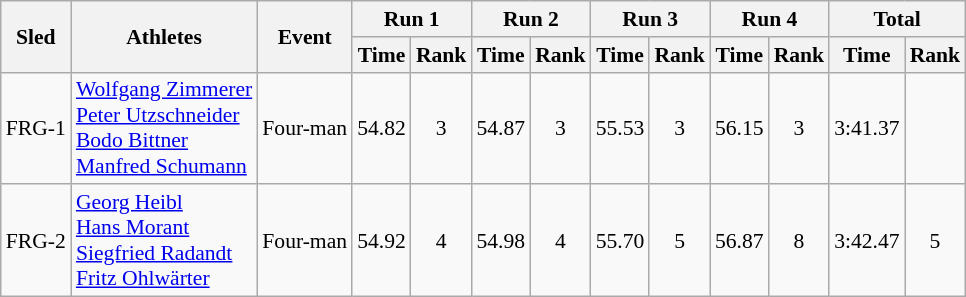<table class="wikitable"  border="1" style="font-size:90%">
<tr>
<th rowspan="2">Sled</th>
<th rowspan="2">Athletes</th>
<th rowspan="2">Event</th>
<th colspan="2">Run 1</th>
<th colspan="2">Run 2</th>
<th colspan="2">Run 3</th>
<th colspan="2">Run 4</th>
<th colspan="2">Total</th>
</tr>
<tr>
<th>Time</th>
<th>Rank</th>
<th>Time</th>
<th>Rank</th>
<th>Time</th>
<th>Rank</th>
<th>Time</th>
<th>Rank</th>
<th>Time</th>
<th>Rank</th>
</tr>
<tr>
<td align="center">FRG-1</td>
<td><a href='#'>Wolfgang Zimmerer</a><br><a href='#'>Peter Utzschneider</a><br><a href='#'>Bodo Bittner</a><br><a href='#'>Manfred Schumann</a></td>
<td>Four-man</td>
<td align="center">54.82</td>
<td align="center">3</td>
<td align="center">54.87</td>
<td align="center">3</td>
<td align="center">55.53</td>
<td align="center">3</td>
<td align="center">56.15</td>
<td align="center">3</td>
<td align="center">3:41.37</td>
<td align="center"></td>
</tr>
<tr>
<td align="center">FRG-2</td>
<td><a href='#'>Georg Heibl</a><br><a href='#'>Hans Morant</a><br><a href='#'>Siegfried Radandt</a><br><a href='#'>Fritz Ohlwärter</a></td>
<td>Four-man</td>
<td align="center">54.92</td>
<td align="center">4</td>
<td align="center">54.98</td>
<td align="center">4</td>
<td align="center">55.70</td>
<td align="center">5</td>
<td align="center">56.87</td>
<td align="center">8</td>
<td align="center">3:42.47</td>
<td align="center">5</td>
</tr>
</table>
